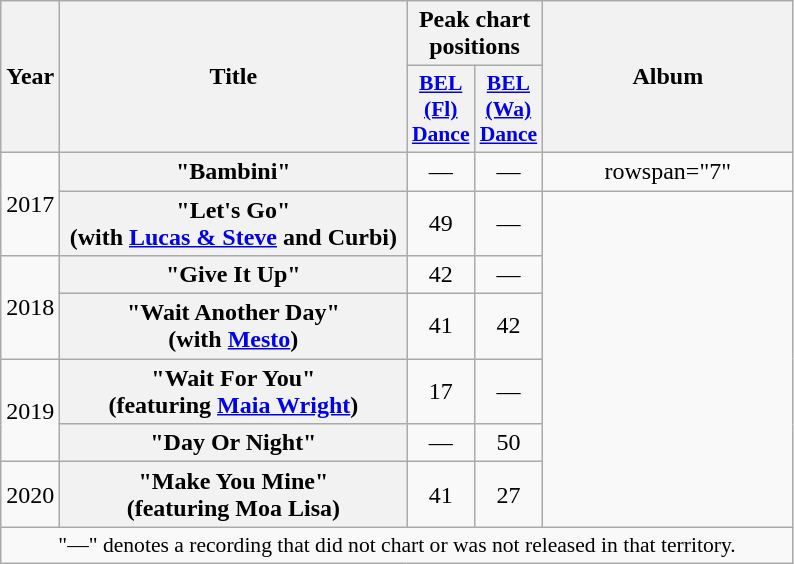<table class="wikitable plainrowheaders" style="text-align:center;">
<tr>
<th scope="col" rowspan="2" style="width:2em;">Year</th>
<th scope="col" rowspan="2" style="width:14em;">Title</th>
<th scope="col" colspan="2">Peak chart positions</th>
<th scope="col" rowspan="2" style="width:10em;">Album</th>
</tr>
<tr>
<th scope="col" style="width:2.5em;font-size:90%;"><a href='#'>BEL (Fl) Dance</a><br></th>
<th scope="col" style="width:2.5em;font-size:90%;"><a href='#'>BEL (Wa) Dance</a><br></th>
</tr>
<tr>
<td rowspan="2">2017</td>
<th scope="row">"Bambini"</th>
<td>—</td>
<td>—</td>
<td>rowspan="7" </td>
</tr>
<tr>
<th scope="row">"Let's Go" <br><span>(with <a href='#'>Lucas & Steve</a> and Curbi)</span></th>
<td>49</td>
<td>—</td>
</tr>
<tr>
<td rowspan="2">2018</td>
<th scope="row">"Give It Up"</th>
<td>42</td>
<td>—</td>
</tr>
<tr>
<th scope="row">"Wait Another Day" <br><span>(with <a href='#'>Mesto</a>)</span></th>
<td>41</td>
<td>42</td>
</tr>
<tr>
<td rowspan="2">2019</td>
<th scope="row">"Wait For You" <br><span>(featuring <a href='#'>Maia Wright</a>)</span></th>
<td>17</td>
<td>—</td>
</tr>
<tr>
<th scope="row">"Day Or Night"</th>
<td>—</td>
<td>50</td>
</tr>
<tr>
<td>2020</td>
<th scope="row">"Make You Mine" <br><span>(featuring Moa Lisa)</span></th>
<td>41</td>
<td>27</td>
</tr>
<tr>
<td colspan="16" style="font-size:90%">"—" denotes a recording that did not chart or was not released in that territory.</td>
</tr>
</table>
